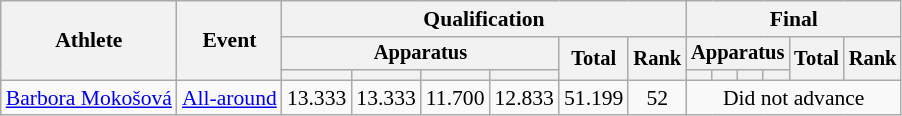<table class="wikitable" style="font-size:90%">
<tr>
<th rowspan=3>Athlete</th>
<th rowspan=3>Event</th>
<th colspan=6>Qualification</th>
<th colspan=6>Final</th>
</tr>
<tr style="font-size:95%">
<th colspan=4>Apparatus</th>
<th rowspan=2>Total</th>
<th rowspan=2>Rank</th>
<th colspan=4>Apparatus</th>
<th rowspan=2>Total</th>
<th rowspan=2>Rank</th>
</tr>
<tr style="font-size:95%">
<th></th>
<th></th>
<th></th>
<th></th>
<th></th>
<th></th>
<th></th>
<th></th>
</tr>
<tr align=center>
<td align=left><a href='#'>Barbora Mokošová</a></td>
<td align=left><a href='#'>All-around</a></td>
<td>13.333</td>
<td>13.333</td>
<td>11.700</td>
<td>12.833</td>
<td>51.199</td>
<td>52</td>
<td colspan="6">Did not advance</td>
</tr>
</table>
